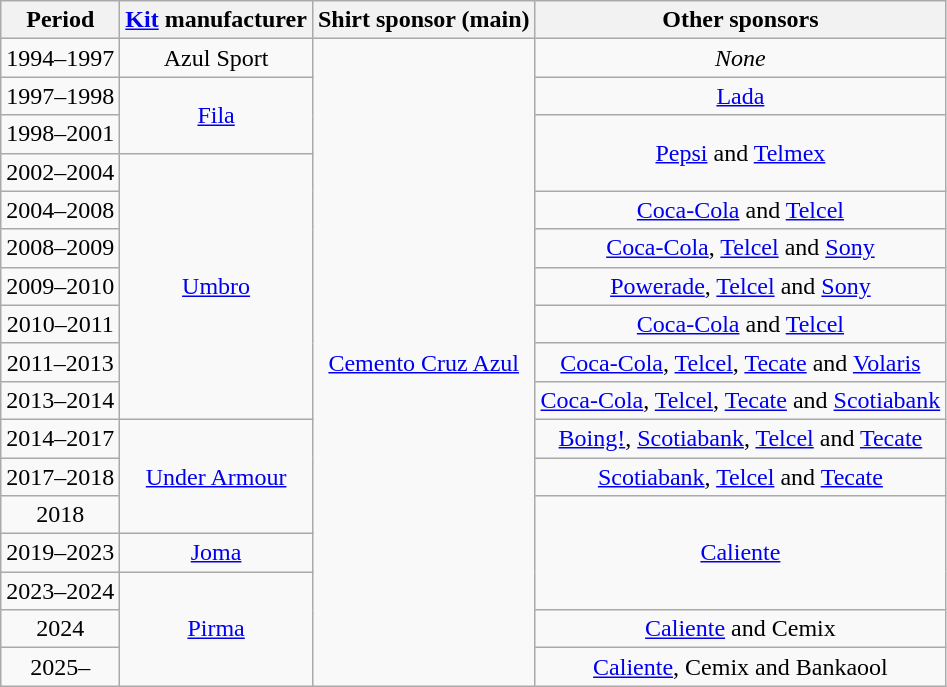<table class="wikitable" style="text-align: center">
<tr>
<th>Period</th>
<th><a href='#'>Kit</a> manufacturer</th>
<th>Shirt sponsor (main)</th>
<th>Other sponsors</th>
</tr>
<tr -->
<td>1994–1997</td>
<td>Azul Sport</td>
<td rowspan=17><a href='#'>Cemento Cruz Azul</a></td>
<td><em>None</em></td>
</tr>
<tr>
<td>1997–1998</td>
<td rowspan=2><a href='#'>Fila</a></td>
<td><a href='#'>Lada</a></td>
</tr>
<tr>
<td>1998–2001</td>
<td rowspan=2><a href='#'>Pepsi</a> and <a href='#'>Telmex</a></td>
</tr>
<tr>
<td>2002–2004</td>
<td rowspan=7><a href='#'>Umbro</a></td>
</tr>
<tr>
<td>2004–2008</td>
<td><a href='#'>Coca-Cola</a> and <a href='#'>Telcel</a></td>
</tr>
<tr>
<td>2008–2009</td>
<td><a href='#'>Coca-Cola</a>, <a href='#'>Telcel</a> and <a href='#'>Sony</a></td>
</tr>
<tr>
<td>2009–2010</td>
<td><a href='#'>Powerade</a>, <a href='#'>Telcel</a> and <a href='#'>Sony</a></td>
</tr>
<tr>
<td>2010–2011</td>
<td><a href='#'>Coca-Cola</a> and <a href='#'>Telcel</a></td>
</tr>
<tr>
<td>2011–2013</td>
<td><a href='#'>Coca-Cola</a>, <a href='#'>Telcel</a>, <a href='#'>Tecate</a> and <a href='#'>Volaris</a></td>
</tr>
<tr>
<td>2013–2014</td>
<td><a href='#'>Coca-Cola</a>, <a href='#'>Telcel</a>, <a href='#'>Tecate</a> and <a href='#'>Scotiabank</a></td>
</tr>
<tr>
<td>2014–2017</td>
<td rowspan=3><a href='#'>Under Armour</a></td>
<td><a href='#'>Boing!</a>, <a href='#'>Scotiabank</a>, <a href='#'>Telcel</a> and <a href='#'>Tecate</a></td>
</tr>
<tr>
<td>2017–2018</td>
<td><a href='#'>Scotiabank</a>, <a href='#'>Telcel</a> and <a href='#'>Tecate</a></td>
</tr>
<tr>
<td>2018</td>
<td rowspan=3><a href='#'>Caliente</a></td>
</tr>
<tr>
<td>2019–2023</td>
<td><a href='#'>Joma</a></td>
</tr>
<tr>
<td>2023–2024</td>
<td rowspan=3><a href='#'>Pirma</a></td>
</tr>
<tr>
<td>2024</td>
<td><a href='#'>Caliente</a> and Cemix</td>
</tr>
<tr>
<td>2025–</td>
<td><a href='#'>Caliente</a>, Cemix and Bankaool</td>
</tr>
</table>
